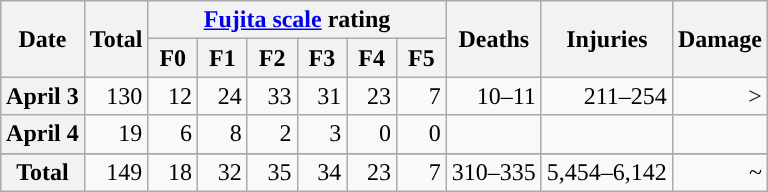<table class="wikitable sortable" style="margin: 1em auto 1em auto;">
<tr>
<th scope="col" rowspan="2">Date</th>
<th scope="col" rowspan="2" align="center">Total</th>
<th scope="col" colspan="6" align="center"><a href='#'>Fujita scale</a> rating</th>
<th scope="col" rowspan="2" align="center">Deaths</th>
<th scope="col" rowspan="2" align="center">Injuries</th>
<th scope="col" rowspan="2" align="center">Damage</th>
</tr>
<tr>
<th scope="col" align="center"> F0 </th>
<th scope="col" align="center"> F1 </th>
<th scope="col" align="center"> F2 </th>
<th scope="col" align="center"> F3 </th>
<th scope="col" align="center"> F4 </th>
<th scope="col" align="center"> F5 </th>
</tr>
<tr>
<th scope="row">April 3</th>
<td align="right">130</td>
<td align="right">12</td>
<td align="right">24</td>
<td align="right">33</td>
<td align="right">31</td>
<td align="right">23</td>
<td align="right">7</td>
<td align="right">10–11</td>
<td align="right">211–254</td>
<td align="right">></td>
</tr>
<tr>
<th scope="row">April 4</th>
<td align="right">19</td>
<td align="right">6</td>
<td align="right">8</td>
<td align="right">2</td>
<td align="right">3</td>
<td align="right">0</td>
<td align="right">0</td>
<td align="right"></td>
<td align="right"></td>
<td></td>
</tr>
<tr>
</tr>
<tr class="sortbottom">
<th scope="row">Total</th>
<td align="right">149</td>
<td align="right">18</td>
<td align="right">32</td>
<td align="right">35</td>
<td align="right">34</td>
<td align="right">23</td>
<td align="right">7</td>
<td align="right">310–335</td>
<td align="right">5,454–6,142</td>
<td align="right">~</td>
</tr>
</table>
